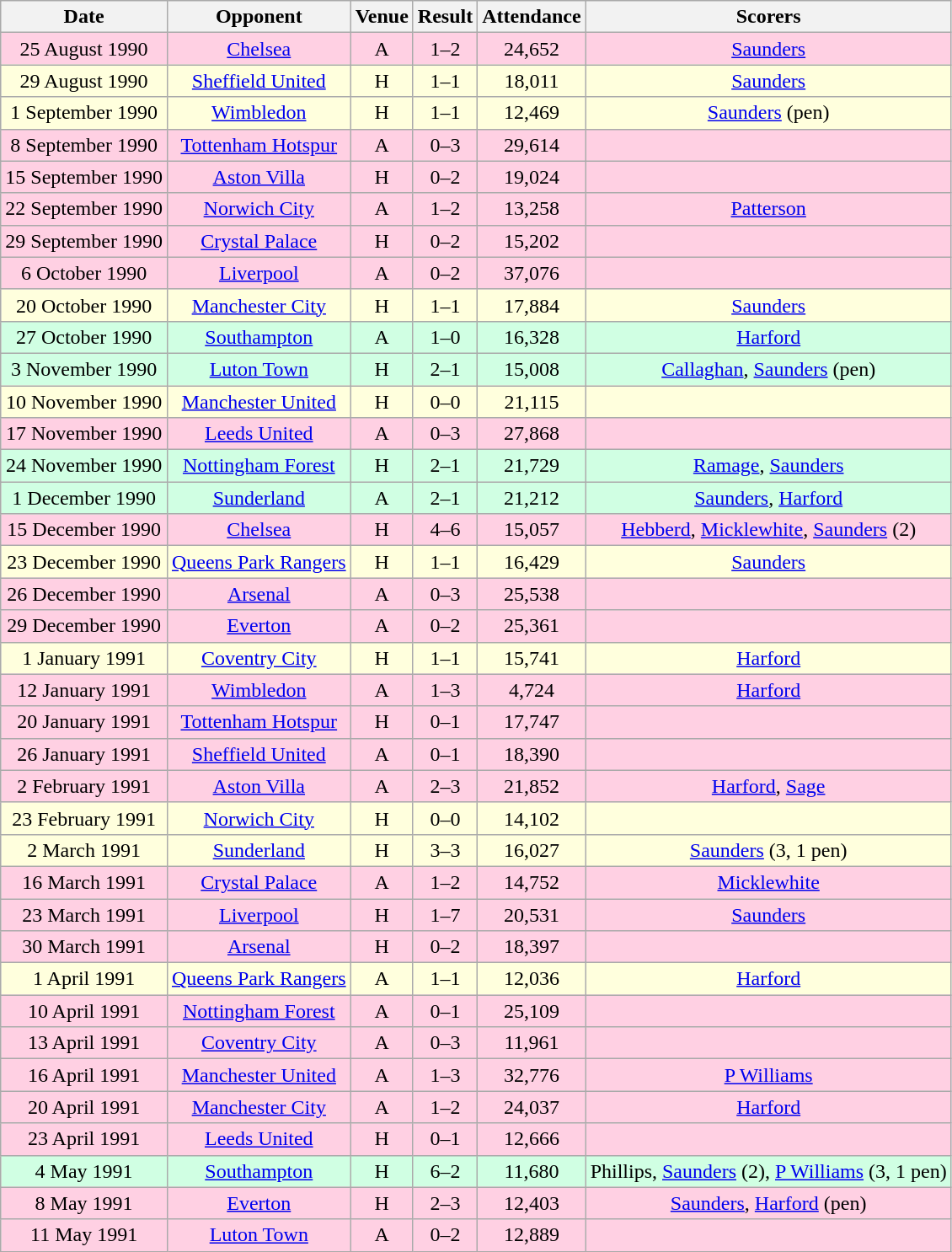<table class="wikitable sortable" style="font-size:100%; text-align:center">
<tr>
<th>Date</th>
<th>Opponent</th>
<th>Venue</th>
<th>Result</th>
<th>Attendance</th>
<th>Scorers</th>
</tr>
<tr style="background-color: #ffd0e3;">
<td>25 August 1990</td>
<td><a href='#'>Chelsea</a></td>
<td>A</td>
<td>1–2</td>
<td>24,652</td>
<td><a href='#'>Saunders</a></td>
</tr>
<tr style="background-color: #ffffdd;">
<td>29 August 1990</td>
<td><a href='#'>Sheffield United</a></td>
<td>H</td>
<td>1–1</td>
<td>18,011</td>
<td><a href='#'>Saunders</a></td>
</tr>
<tr style="background-color: #ffffdd;">
<td>1 September 1990</td>
<td><a href='#'>Wimbledon</a></td>
<td>H</td>
<td>1–1</td>
<td>12,469</td>
<td><a href='#'>Saunders</a> (pen)</td>
</tr>
<tr style="background-color: #ffd0e3;">
<td>8 September 1990</td>
<td><a href='#'>Tottenham Hotspur</a></td>
<td>A</td>
<td>0–3</td>
<td>29,614</td>
<td></td>
</tr>
<tr style="background-color: #ffd0e3;">
<td>15 September 1990</td>
<td><a href='#'>Aston Villa</a></td>
<td>H</td>
<td>0–2</td>
<td>19,024</td>
<td></td>
</tr>
<tr style="background-color: #ffd0e3;">
<td>22 September 1990</td>
<td><a href='#'>Norwich City</a></td>
<td>A</td>
<td>1–2</td>
<td>13,258</td>
<td><a href='#'>Patterson</a></td>
</tr>
<tr style="background-color: #ffd0e3;">
<td>29 September 1990</td>
<td><a href='#'>Crystal Palace</a></td>
<td>H</td>
<td>0–2</td>
<td>15,202</td>
<td></td>
</tr>
<tr style="background-color: #ffd0e3;">
<td>6 October 1990</td>
<td><a href='#'>Liverpool</a></td>
<td>A</td>
<td>0–2</td>
<td>37,076</td>
<td></td>
</tr>
<tr style="background-color: #ffffdd;">
<td>20 October 1990</td>
<td><a href='#'>Manchester City</a></td>
<td>H</td>
<td>1–1</td>
<td>17,884</td>
<td><a href='#'>Saunders</a></td>
</tr>
<tr style="background-color: #d0ffe3;">
<td>27 October 1990</td>
<td><a href='#'>Southampton</a></td>
<td>A</td>
<td>1–0</td>
<td>16,328</td>
<td><a href='#'>Harford</a></td>
</tr>
<tr style="background-color: #d0ffe3;">
<td>3 November 1990</td>
<td><a href='#'>Luton Town</a></td>
<td>H</td>
<td>2–1</td>
<td>15,008</td>
<td><a href='#'>Callaghan</a>, <a href='#'>Saunders</a> (pen)</td>
</tr>
<tr style="background-color: #ffffdd;">
<td>10 November 1990</td>
<td><a href='#'>Manchester United</a></td>
<td>H</td>
<td>0–0</td>
<td>21,115</td>
<td></td>
</tr>
<tr style="background-color: #ffd0e3;">
<td>17 November 1990</td>
<td><a href='#'>Leeds United</a></td>
<td>A</td>
<td>0–3</td>
<td>27,868</td>
<td></td>
</tr>
<tr style="background-color: #d0ffe3;">
<td>24 November 1990</td>
<td><a href='#'>Nottingham Forest</a></td>
<td>H</td>
<td>2–1</td>
<td>21,729</td>
<td><a href='#'>Ramage</a>, <a href='#'>Saunders</a></td>
</tr>
<tr style="background-color: #d0ffe3;">
<td>1 December 1990</td>
<td><a href='#'>Sunderland</a></td>
<td>A</td>
<td>2–1</td>
<td>21,212</td>
<td><a href='#'>Saunders</a>, <a href='#'>Harford</a></td>
</tr>
<tr style="background-color: #ffd0e3;">
<td>15 December 1990</td>
<td><a href='#'>Chelsea</a></td>
<td>H</td>
<td>4–6</td>
<td>15,057</td>
<td><a href='#'>Hebberd</a>, <a href='#'>Micklewhite</a>, <a href='#'>Saunders</a> (2)</td>
</tr>
<tr style="background-color: #ffffdd;">
<td>23 December 1990</td>
<td><a href='#'>Queens Park Rangers</a></td>
<td>H</td>
<td>1–1</td>
<td>16,429</td>
<td><a href='#'>Saunders</a></td>
</tr>
<tr style="background-color: #ffd0e3;">
<td>26 December 1990</td>
<td><a href='#'>Arsenal</a></td>
<td>A</td>
<td>0–3</td>
<td>25,538</td>
<td></td>
</tr>
<tr style="background-color: #ffd0e3;">
<td>29 December 1990</td>
<td><a href='#'>Everton</a></td>
<td>A</td>
<td>0–2</td>
<td>25,361</td>
<td></td>
</tr>
<tr style="background-color: #ffffdd;">
<td>1 January 1991</td>
<td><a href='#'>Coventry City</a></td>
<td>H</td>
<td>1–1</td>
<td>15,741</td>
<td><a href='#'>Harford</a></td>
</tr>
<tr style="background-color: #ffd0e3;">
<td>12 January 1991</td>
<td><a href='#'>Wimbledon</a></td>
<td>A</td>
<td>1–3</td>
<td>4,724</td>
<td><a href='#'>Harford</a></td>
</tr>
<tr style="background-color: #ffd0e3;">
<td>20 January 1991</td>
<td><a href='#'>Tottenham Hotspur</a></td>
<td>H</td>
<td>0–1</td>
<td>17,747</td>
<td></td>
</tr>
<tr style="background-color: #ffd0e3;">
<td>26 January 1991</td>
<td><a href='#'>Sheffield United</a></td>
<td>A</td>
<td>0–1</td>
<td>18,390</td>
<td></td>
</tr>
<tr style="background-color: #ffd0e3;">
<td>2 February 1991</td>
<td><a href='#'>Aston Villa</a></td>
<td>A</td>
<td>2–3</td>
<td>21,852</td>
<td><a href='#'>Harford</a>, <a href='#'>Sage</a></td>
</tr>
<tr style="background-color: #ffffdd;">
<td>23 February 1991</td>
<td><a href='#'>Norwich City</a></td>
<td>H</td>
<td>0–0</td>
<td>14,102</td>
<td></td>
</tr>
<tr style="background-color: #ffffdd;">
<td>2 March 1991</td>
<td><a href='#'>Sunderland</a></td>
<td>H</td>
<td>3–3</td>
<td>16,027</td>
<td><a href='#'>Saunders</a> (3, 1 pen)</td>
</tr>
<tr style="background-color: #ffd0e3;">
<td>16 March 1991</td>
<td><a href='#'>Crystal Palace</a></td>
<td>A</td>
<td>1–2</td>
<td>14,752</td>
<td><a href='#'>Micklewhite</a></td>
</tr>
<tr style="background-color: #ffd0e3;">
<td>23 March 1991</td>
<td><a href='#'>Liverpool</a></td>
<td>H</td>
<td>1–7</td>
<td>20,531</td>
<td><a href='#'>Saunders</a></td>
</tr>
<tr style="background-color: #ffd0e3;">
<td>30 March 1991</td>
<td><a href='#'>Arsenal</a></td>
<td>H</td>
<td>0–2</td>
<td>18,397</td>
<td></td>
</tr>
<tr style="background-color: #ffffdd;">
<td>1 April 1991</td>
<td><a href='#'>Queens Park Rangers</a></td>
<td>A</td>
<td>1–1</td>
<td>12,036</td>
<td><a href='#'>Harford</a></td>
</tr>
<tr style="background-color: #ffd0e3;">
<td>10 April 1991</td>
<td><a href='#'>Nottingham Forest</a></td>
<td>A</td>
<td>0–1</td>
<td>25,109</td>
<td></td>
</tr>
<tr style="background-color: #ffd0e3;">
<td>13 April 1991</td>
<td><a href='#'>Coventry City</a></td>
<td>A</td>
<td>0–3</td>
<td>11,961</td>
<td></td>
</tr>
<tr style="background-color: #ffd0e3;">
<td>16 April 1991</td>
<td><a href='#'>Manchester United</a></td>
<td>A</td>
<td>1–3</td>
<td>32,776</td>
<td><a href='#'>P Williams</a></td>
</tr>
<tr style="background-color: #ffd0e3;">
<td>20 April 1991</td>
<td><a href='#'>Manchester City</a></td>
<td>A</td>
<td>1–2</td>
<td>24,037</td>
<td><a href='#'>Harford</a></td>
</tr>
<tr style="background-color: #ffd0e3;">
<td>23 April 1991</td>
<td><a href='#'>Leeds United</a></td>
<td>H</td>
<td>0–1</td>
<td>12,666</td>
<td></td>
</tr>
<tr style="background-color: #d0ffe3;">
<td>4 May 1991</td>
<td><a href='#'>Southampton</a></td>
<td>H</td>
<td>6–2</td>
<td>11,680</td>
<td>Phillips, <a href='#'>Saunders</a> (2), <a href='#'>P Williams</a> (3, 1 pen)</td>
</tr>
<tr style="background-color: #ffd0e3;">
<td>8 May 1991</td>
<td><a href='#'>Everton</a></td>
<td>H</td>
<td>2–3</td>
<td>12,403</td>
<td><a href='#'>Saunders</a>, <a href='#'>Harford</a> (pen)</td>
</tr>
<tr style="background-color: #ffd0e3;">
<td>11 May 1991</td>
<td><a href='#'>Luton Town</a></td>
<td>A</td>
<td>0–2</td>
<td>12,889</td>
<td></td>
</tr>
</table>
